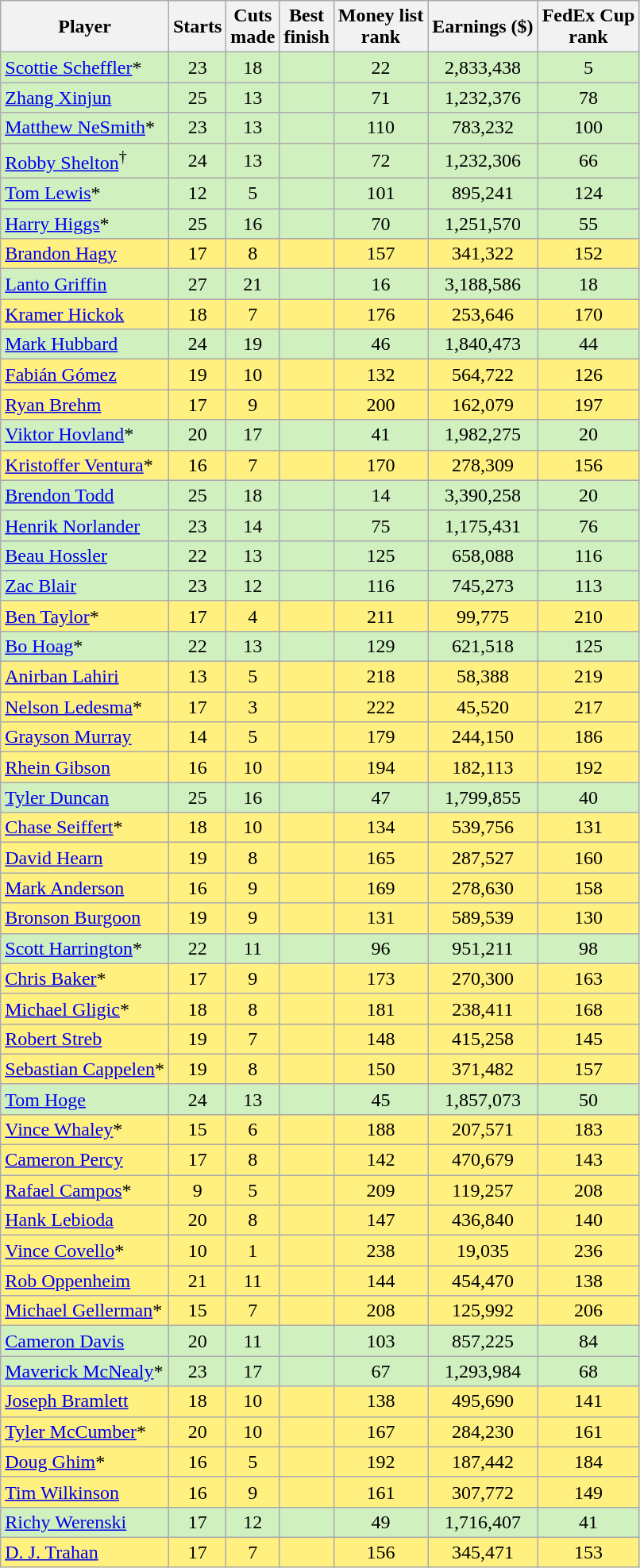<table class="wikitable sortable" style="text-align:center">
<tr>
<th>Player</th>
<th>Starts</th>
<th>Cuts<br>made</th>
<th data-sort-type=number>Best<br>finish</th>
<th>Money list<br>rank</th>
<th>Earnings ($)</th>
<th>FedEx Cup<br>rank</th>
</tr>
<tr style="background:#D0F0C0;">
<td align=left> <a href='#'>Scottie Scheffler</a>*</td>
<td>23</td>
<td>18</td>
<td></td>
<td>22</td>
<td>2,833,438</td>
<td>5</td>
</tr>
<tr style="background:#D0F0C0;">
<td align=left> <a href='#'>Zhang Xinjun</a></td>
<td>25</td>
<td>13</td>
<td></td>
<td>71</td>
<td>1,232,376</td>
<td>78</td>
</tr>
<tr style="background:#D0F0C0;">
<td align=left> <a href='#'>Matthew NeSmith</a>*</td>
<td>23</td>
<td>13</td>
<td></td>
<td>110</td>
<td>783,232</td>
<td>100</td>
</tr>
<tr style="background:#D0F0C0;">
<td align=left> <a href='#'>Robby Shelton</a><sup>†</sup></td>
<td>24</td>
<td>13</td>
<td></td>
<td>72</td>
<td>1,232,306</td>
<td>66</td>
</tr>
<tr style="background:#D0F0C0;">
<td align=left> <a href='#'>Tom Lewis</a>*</td>
<td>12</td>
<td>5</td>
<td></td>
<td>101</td>
<td>895,241</td>
<td>124</td>
</tr>
<tr style="background:#D0F0C0;">
<td align=left> <a href='#'>Harry Higgs</a>*</td>
<td>25</td>
<td>16</td>
<td></td>
<td>70</td>
<td>1,251,570</td>
<td>55</td>
</tr>
<tr style="background:#FFF080;">
<td align=left> <a href='#'>Brandon Hagy</a></td>
<td>17</td>
<td>8</td>
<td></td>
<td>157</td>
<td>341,322</td>
<td>152</td>
</tr>
<tr style="background:#D0F0C0;">
<td align=left> <a href='#'>Lanto Griffin</a></td>
<td>27</td>
<td>21</td>
<td></td>
<td>16</td>
<td>3,188,586</td>
<td>18</td>
</tr>
<tr style="background:#FFF080;">
<td align=left> <a href='#'>Kramer Hickok</a></td>
<td>18</td>
<td>7</td>
<td></td>
<td>176</td>
<td>253,646</td>
<td>170</td>
</tr>
<tr style="background:#D0F0C0;">
<td align=left> <a href='#'>Mark Hubbard</a></td>
<td>24</td>
<td>19</td>
<td></td>
<td>46</td>
<td>1,840,473</td>
<td>44</td>
</tr>
<tr style="background:#FFF080;">
<td align=left> <a href='#'>Fabián Gómez</a></td>
<td>19</td>
<td>10</td>
<td></td>
<td>132</td>
<td>564,722</td>
<td>126</td>
</tr>
<tr style="background:#FFF080;">
<td align=left> <a href='#'>Ryan Brehm</a></td>
<td>17</td>
<td>9</td>
<td></td>
<td>200</td>
<td>162,079</td>
<td>197</td>
</tr>
<tr style="background:#D0F0C0;">
<td align=left> <a href='#'>Viktor Hovland</a>*</td>
<td>20</td>
<td>17</td>
<td></td>
<td>41</td>
<td>1,982,275</td>
<td>20</td>
</tr>
<tr style="background:#FFF080;">
<td align=left> <a href='#'>Kristoffer Ventura</a>*</td>
<td>16</td>
<td>7</td>
<td></td>
<td>170</td>
<td>278,309</td>
<td>156</td>
</tr>
<tr style="background:#D0F0C0;">
<td align=left> <a href='#'>Brendon Todd</a></td>
<td>25</td>
<td>18</td>
<td></td>
<td>14</td>
<td>3,390,258</td>
<td>20</td>
</tr>
<tr style="background:#D0F0C0;">
<td align=left> <a href='#'>Henrik Norlander</a></td>
<td>23</td>
<td>14</td>
<td></td>
<td>75</td>
<td>1,175,431</td>
<td>76</td>
</tr>
<tr style="background:#D0F0C0;">
<td align=left> <a href='#'>Beau Hossler</a></td>
<td>22</td>
<td>13</td>
<td></td>
<td>125</td>
<td>658,088</td>
<td>116</td>
</tr>
<tr style="background:#D0F0C0;">
<td align=left> <a href='#'>Zac Blair</a></td>
<td>23</td>
<td>12</td>
<td></td>
<td>116</td>
<td>745,273</td>
<td>113</td>
</tr>
<tr style="background:#FFF080;">
<td align=left> <a href='#'>Ben Taylor</a>*</td>
<td>17</td>
<td>4</td>
<td></td>
<td>211</td>
<td>99,775</td>
<td>210</td>
</tr>
<tr style="background:#D0F0C0;">
<td align=left> <a href='#'>Bo Hoag</a>*</td>
<td>22</td>
<td>13</td>
<td></td>
<td>129</td>
<td>621,518</td>
<td>125</td>
</tr>
<tr style="background:#FFF080;">
<td align=left> <a href='#'>Anirban Lahiri</a></td>
<td>13</td>
<td>5</td>
<td></td>
<td>218</td>
<td>58,388</td>
<td>219</td>
</tr>
<tr style="background:#FFF080;">
<td align=left> <a href='#'>Nelson Ledesma</a>*</td>
<td>17</td>
<td>3</td>
<td></td>
<td>222</td>
<td>45,520</td>
<td>217</td>
</tr>
<tr style="background:#FFF080;">
<td align=left> <a href='#'>Grayson Murray</a></td>
<td>14</td>
<td>5</td>
<td></td>
<td>179</td>
<td>244,150</td>
<td>186</td>
</tr>
<tr style="background:#FFF080;">
<td align=left> <a href='#'>Rhein Gibson</a></td>
<td>16</td>
<td>10</td>
<td></td>
<td>194</td>
<td>182,113</td>
<td>192</td>
</tr>
<tr style="background:#D0F0C0;">
<td align=left> <a href='#'>Tyler Duncan</a></td>
<td>25</td>
<td>16</td>
<td></td>
<td>47</td>
<td>1,799,855</td>
<td>40</td>
</tr>
<tr style="background:#FFF080;">
<td align=left> <a href='#'>Chase Seiffert</a>*</td>
<td>18</td>
<td>10</td>
<td></td>
<td>134</td>
<td>539,756</td>
<td>131</td>
</tr>
<tr style="background:#FFF080;">
<td align=left> <a href='#'>David Hearn</a></td>
<td>19</td>
<td>8</td>
<td></td>
<td>165</td>
<td>287,527</td>
<td>160</td>
</tr>
<tr style="background:#FFF080;">
<td align=left> <a href='#'>Mark Anderson</a></td>
<td>16</td>
<td>9</td>
<td></td>
<td>169</td>
<td>278,630</td>
<td>158</td>
</tr>
<tr style="background:#FFF080;">
<td align=left> <a href='#'>Bronson Burgoon</a></td>
<td>19</td>
<td>9</td>
<td></td>
<td>131</td>
<td>589,539</td>
<td>130</td>
</tr>
<tr style="background:#D0F0C0;">
<td align=left> <a href='#'>Scott Harrington</a>*</td>
<td>22</td>
<td>11</td>
<td></td>
<td>96</td>
<td>951,211</td>
<td>98</td>
</tr>
<tr style="background:#FFF080;">
<td align=left> <a href='#'>Chris Baker</a>*</td>
<td>17</td>
<td>9</td>
<td></td>
<td>173</td>
<td>270,300</td>
<td>163</td>
</tr>
<tr style="background:#FFF080;">
<td align=left> <a href='#'>Michael Gligic</a>*</td>
<td>18</td>
<td>8</td>
<td></td>
<td>181</td>
<td>238,411</td>
<td>168</td>
</tr>
<tr style="background:#FFF080;">
<td align=left> <a href='#'>Robert Streb</a></td>
<td>19</td>
<td>7</td>
<td></td>
<td>148</td>
<td>415,258</td>
<td>145</td>
</tr>
<tr style="background:#FFF080;">
<td align=left> <a href='#'>Sebastian Cappelen</a>*</td>
<td>19</td>
<td>8</td>
<td></td>
<td>150</td>
<td>371,482</td>
<td>157</td>
</tr>
<tr style="background:#D0F0C0;">
<td align=left> <a href='#'>Tom Hoge</a></td>
<td>24</td>
<td>13</td>
<td></td>
<td>45</td>
<td>1,857,073</td>
<td>50</td>
</tr>
<tr style="background:#FFF080;">
<td align=left> <a href='#'>Vince Whaley</a>*</td>
<td>15</td>
<td>6</td>
<td></td>
<td>188</td>
<td>207,571</td>
<td>183</td>
</tr>
<tr style="background:#FFF080;">
<td align=left> <a href='#'>Cameron Percy</a></td>
<td>17</td>
<td>8</td>
<td></td>
<td>142</td>
<td>470,679</td>
<td>143</td>
</tr>
<tr style="background:#FFF080;">
<td align=left> <a href='#'>Rafael Campos</a>*</td>
<td>9</td>
<td>5</td>
<td></td>
<td>209</td>
<td>119,257</td>
<td>208</td>
</tr>
<tr style="background:#FFF080;">
<td align=left> <a href='#'>Hank Lebioda</a></td>
<td>20</td>
<td>8</td>
<td></td>
<td>147</td>
<td>436,840</td>
<td>140</td>
</tr>
<tr style="background:#FFF080;">
<td align=left> <a href='#'>Vince Covello</a>*</td>
<td>10</td>
<td>1</td>
<td></td>
<td>238</td>
<td>19,035</td>
<td>236</td>
</tr>
<tr style="background:#FFF080;">
<td align=left> <a href='#'>Rob Oppenheim</a></td>
<td>21</td>
<td>11</td>
<td></td>
<td>144</td>
<td>454,470</td>
<td>138</td>
</tr>
<tr style="background:#FFF080;">
<td align=left> <a href='#'>Michael Gellerman</a>*</td>
<td>15</td>
<td>7</td>
<td></td>
<td>208</td>
<td>125,992</td>
<td>206</td>
</tr>
<tr style="background:#D0F0C0;">
<td align=left> <a href='#'>Cameron Davis</a></td>
<td>20</td>
<td>11</td>
<td></td>
<td>103</td>
<td>857,225</td>
<td>84</td>
</tr>
<tr style="background:#D0F0C0;">
<td align=left> <a href='#'>Maverick McNealy</a>*</td>
<td>23</td>
<td>17</td>
<td></td>
<td>67</td>
<td>1,293,984</td>
<td>68</td>
</tr>
<tr style="background:#FFF080;">
<td align=left> <a href='#'>Joseph Bramlett</a></td>
<td>18</td>
<td>10</td>
<td></td>
<td>138</td>
<td>495,690</td>
<td>141</td>
</tr>
<tr style="background:#FFF080;">
<td align=left> <a href='#'>Tyler McCumber</a>*</td>
<td>20</td>
<td>10</td>
<td></td>
<td>167</td>
<td>284,230</td>
<td>161</td>
</tr>
<tr style="background:#FFF080;">
<td align=left> <a href='#'>Doug Ghim</a>*</td>
<td>16</td>
<td>5</td>
<td></td>
<td>192</td>
<td>187,442</td>
<td>184</td>
</tr>
<tr style="background:#FFF080;">
<td align=left> <a href='#'>Tim Wilkinson</a></td>
<td>16</td>
<td>9</td>
<td></td>
<td>161</td>
<td>307,772</td>
<td>149</td>
</tr>
<tr style="background:#D0F0C0;">
<td align=left> <a href='#'>Richy Werenski</a></td>
<td>17</td>
<td>12</td>
<td></td>
<td>49</td>
<td>1,716,407</td>
<td>41</td>
</tr>
<tr style="background:#FFF080;">
<td align=left> <a href='#'>D. J. Trahan</a></td>
<td>17</td>
<td>7</td>
<td></td>
<td>156</td>
<td>345,471</td>
<td>153</td>
</tr>
</table>
